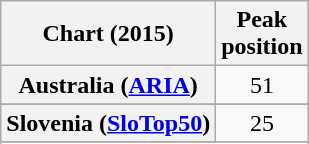<table class="wikitable sortable plainrowheaders" style="text-align:center">
<tr>
<th scope="col">Chart (2015)</th>
<th scope="col">Peak<br>position</th>
</tr>
<tr>
<th scope="row">Australia (<a href='#'>ARIA</a>)</th>
<td>51</td>
</tr>
<tr>
</tr>
<tr>
</tr>
<tr>
</tr>
<tr>
</tr>
<tr>
</tr>
<tr>
</tr>
<tr>
</tr>
<tr>
</tr>
<tr>
</tr>
<tr>
</tr>
<tr>
</tr>
<tr>
</tr>
<tr>
</tr>
<tr>
</tr>
<tr>
</tr>
<tr>
</tr>
<tr>
</tr>
<tr>
</tr>
<tr>
<th scope="row">Slovenia (<a href='#'>SloTop50</a>)</th>
<td>25</td>
</tr>
<tr>
</tr>
<tr>
</tr>
<tr>
</tr>
<tr>
</tr>
<tr>
</tr>
</table>
